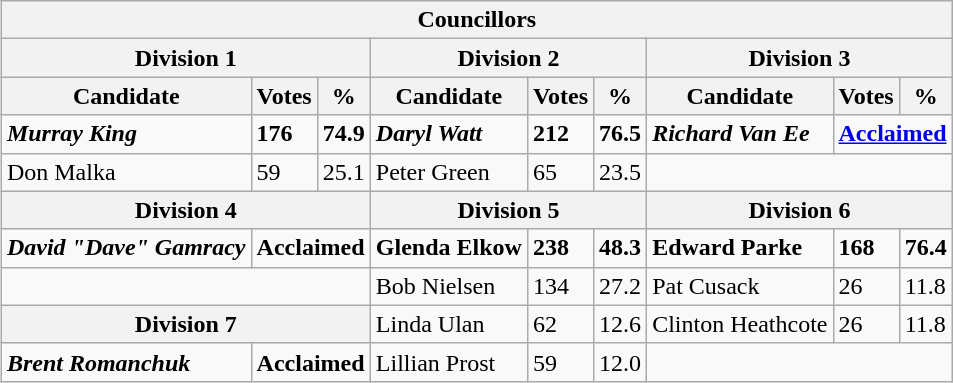<table class="wikitable collapsible collapsed" align="right">
<tr>
<th colspan=9>Councillors</th>
</tr>
<tr>
<th colspan=3>Division 1</th>
<th colspan=3>Division 2</th>
<th colspan=3>Division 3</th>
</tr>
<tr>
<th>Candidate</th>
<th>Votes</th>
<th>%</th>
<th>Candidate</th>
<th>Votes</th>
<th>%</th>
<th>Candidate</th>
<th>Votes</th>
<th>%</th>
</tr>
<tr>
<td><strong><em>Murray King</em></strong></td>
<td><strong>176</strong></td>
<td><strong>74.9</strong></td>
<td><strong><em>Daryl Watt</em></strong></td>
<td><strong>212</strong></td>
<td><strong>76.5</strong></td>
<td><strong><em>Richard Van Ee</em></strong></td>
<td colspan=2><strong><a href='#'>Acclaimed</a></strong></td>
</tr>
<tr>
<td>Don Malka</td>
<td>59</td>
<td>25.1</td>
<td>Peter Green</td>
<td>65</td>
<td>23.5</td>
</tr>
<tr>
<th colspan=3>Division 4</th>
<th colspan=3>Division 5</th>
<th colspan=3>Division 6</th>
</tr>
<tr>
<td><strong><em>David "Dave" Gamracy</em></strong></td>
<td colspan=2><strong>Acclaimed</strong></td>
<td><strong>Glenda Elkow</strong></td>
<td><strong>238</strong></td>
<td><strong>48.3</strong></td>
<td><strong>Edward Parke</strong></td>
<td><strong>168</strong></td>
<td><strong>76.4</strong></td>
</tr>
<tr>
<td colspan=3></td>
<td>Bob Nielsen</td>
<td>134</td>
<td>27.2</td>
<td>Pat Cusack</td>
<td>26</td>
<td>11.8</td>
</tr>
<tr>
<th colspan=3>Division 7</th>
<td>Linda Ulan</td>
<td>62</td>
<td>12.6</td>
<td>Clinton Heathcote</td>
<td>26</td>
<td>11.8</td>
</tr>
<tr>
<td><strong><em>Brent Romanchuk</em></strong></td>
<td colspan=2><strong>Acclaimed</strong></td>
<td>Lillian Prost</td>
<td>59</td>
<td>12.0</td>
</tr>
</table>
